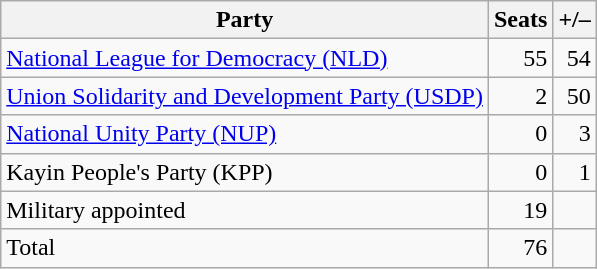<table class=wikitable style=text-align:right>
<tr>
<th>Party</th>
<th>Seats</th>
<th>+/–</th>
</tr>
<tr>
<td align=left><a href='#'>National League for Democracy (NLD)</a></td>
<td>55</td>
<td>54</td>
</tr>
<tr>
<td align=left><a href='#'>Union Solidarity and Development Party (USDP)</a></td>
<td>2</td>
<td>50</td>
</tr>
<tr>
<td align=left><a href='#'>National Unity Party (NUP)</a></td>
<td>0</td>
<td>3</td>
</tr>
<tr>
<td align=left>Kayin People's Party (KPP)</td>
<td>0</td>
<td>1</td>
</tr>
<tr>
<td align=left>Military appointed</td>
<td>19</td>
<td></td>
</tr>
<tr>
<td align=left>Total</td>
<td>76</td>
<td></td>
</tr>
</table>
